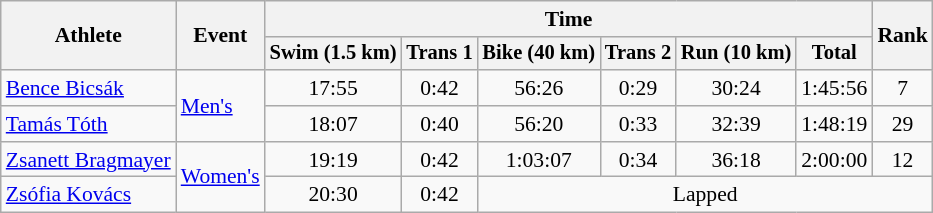<table class=wikitable style=font-size:90%;text-align:center>
<tr>
<th rowspan=2>Athlete</th>
<th rowspan=2>Event</th>
<th colspan=6>Time</th>
<th rowspan=2>Rank</th>
</tr>
<tr style="font-size:95%">
<th>Swim (1.5 km)</th>
<th>Trans 1</th>
<th>Bike (40 km)</th>
<th>Trans 2</th>
<th>Run (10 km)</th>
<th>Total</th>
</tr>
<tr>
<td align=left><a href='#'>Bence Bicsák</a></td>
<td align=left rowspan=2><a href='#'>Men's</a></td>
<td>17:55</td>
<td>0:42</td>
<td>56:26</td>
<td>0:29</td>
<td>30:24</td>
<td>1:45:56</td>
<td>7</td>
</tr>
<tr>
<td align=left><a href='#'>Tamás Tóth</a></td>
<td>18:07</td>
<td>0:40</td>
<td>56:20</td>
<td>0:33</td>
<td>32:39</td>
<td>1:48:19</td>
<td>29</td>
</tr>
<tr>
<td align=left><a href='#'>Zsanett Bragmayer</a></td>
<td align=left rowspan=2><a href='#'>Women's</a></td>
<td>19:19</td>
<td>0:42</td>
<td>1:03:07</td>
<td>0:34</td>
<td>36:18</td>
<td>2:00:00</td>
<td>12</td>
</tr>
<tr>
<td align=left><a href='#'>Zsófia Kovács</a></td>
<td>20:30</td>
<td>0:42</td>
<td colspan="5">Lapped</td>
</tr>
</table>
